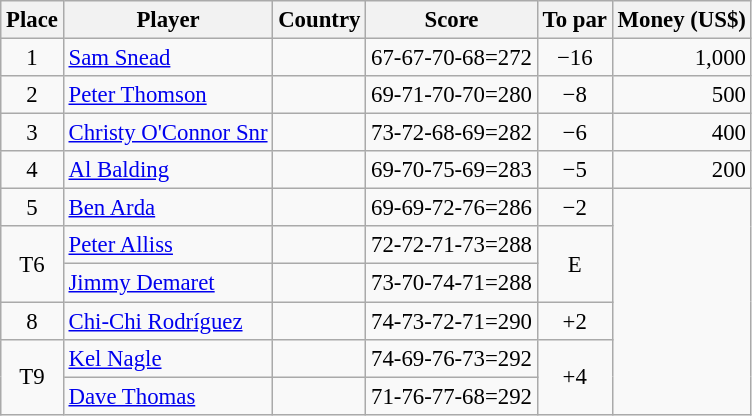<table class="wikitable" style="font-size:95%;">
<tr>
<th>Place</th>
<th>Player</th>
<th>Country</th>
<th>Score</th>
<th>To par</th>
<th>Money (US$)</th>
</tr>
<tr>
<td align=center>1</td>
<td><a href='#'>Sam Snead</a></td>
<td></td>
<td>67-67-70-68=272</td>
<td align=center>−16</td>
<td align=right>1,000</td>
</tr>
<tr>
<td align=center>2</td>
<td><a href='#'>Peter Thomson</a></td>
<td></td>
<td>69-71-70-70=280</td>
<td align=center>−8</td>
<td align=right>500</td>
</tr>
<tr>
<td align=center>3</td>
<td><a href='#'>Christy O'Connor Snr</a></td>
<td></td>
<td>73-72-68-69=282</td>
<td align=center>−6</td>
<td align=right>400</td>
</tr>
<tr>
<td align=center>4</td>
<td><a href='#'>Al Balding</a></td>
<td></td>
<td>69-70-75-69=283</td>
<td align=center>−5</td>
<td align=right>200</td>
</tr>
<tr>
<td align=center>5</td>
<td><a href='#'>Ben Arda</a></td>
<td></td>
<td>69-69-72-76=286</td>
<td align=center>−2</td>
<td rowspan=6></td>
</tr>
<tr>
<td rowspan=2 align=center>T6</td>
<td><a href='#'>Peter Alliss</a></td>
<td></td>
<td>72-72-71-73=288</td>
<td rowspan=2 align=center>E</td>
</tr>
<tr>
<td><a href='#'>Jimmy Demaret</a></td>
<td></td>
<td>73-70-74-71=288</td>
</tr>
<tr>
<td align=center>8</td>
<td><a href='#'>Chi-Chi Rodríguez</a></td>
<td></td>
<td>74-73-72-71=290</td>
<td align=center>+2</td>
</tr>
<tr>
<td rowspan=2 align=center>T9</td>
<td><a href='#'>Kel Nagle</a></td>
<td></td>
<td>74-69-76-73=292</td>
<td rowspan=2 align=center>+4</td>
</tr>
<tr>
<td><a href='#'>Dave Thomas</a></td>
<td></td>
<td>71-76-77-68=292</td>
</tr>
</table>
